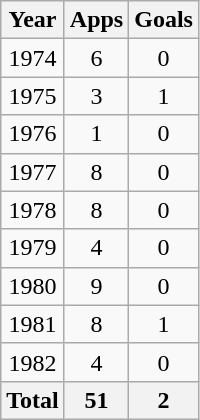<table class="wikitable" style="text-align:center">
<tr>
<th>Year</th>
<th>Apps</th>
<th>Goals</th>
</tr>
<tr>
<td>1974</td>
<td>6</td>
<td>0</td>
</tr>
<tr>
<td>1975</td>
<td>3</td>
<td>1</td>
</tr>
<tr>
<td>1976</td>
<td>1</td>
<td>0</td>
</tr>
<tr>
<td>1977</td>
<td>8</td>
<td>0</td>
</tr>
<tr>
<td>1978</td>
<td>8</td>
<td>0</td>
</tr>
<tr>
<td>1979</td>
<td>4</td>
<td>0</td>
</tr>
<tr>
<td>1980</td>
<td>9</td>
<td>0</td>
</tr>
<tr>
<td>1981</td>
<td>8</td>
<td>1</td>
</tr>
<tr>
<td>1982</td>
<td>4</td>
<td>0</td>
</tr>
<tr>
<th colspan="1">Total</th>
<th>51</th>
<th>2</th>
</tr>
</table>
